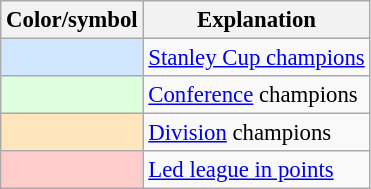<table class="wikitable" style="font-size:95%">
<tr>
<th scope="col">Color/symbol</th>
<th scope="col">Explanation</th>
</tr>
<tr>
<th scope="row" style="background:#D0E7FF"></th>
<td><a href='#'>Stanley Cup champions</a></td>
</tr>
<tr>
<th scope="row" style="background:#DDFFDD"></th>
<td><a href='#'>Conference</a> champions</td>
</tr>
<tr>
<th scope="row" style="background:#FFE6BD"></th>
<td><a href='#'>Division</a> champions</td>
</tr>
<tr>
<th scope="row" style="background:#FFCCCC"></th>
<td><a href='#'>Led league in points</a></td>
</tr>
</table>
